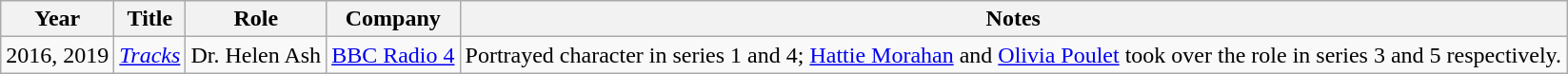<table class="wikitable">
<tr>
<th>Year</th>
<th>Title</th>
<th>Role</th>
<th>Company</th>
<th>Notes</th>
</tr>
<tr>
<td>2016, 2019</td>
<td><em><a href='#'>Tracks</a></em></td>
<td>Dr. Helen Ash</td>
<td><a href='#'>BBC Radio 4</a></td>
<td>Portrayed character in series 1 and 4; <a href='#'>Hattie Morahan</a> and <a href='#'>Olivia Poulet</a> took over the role in series 3 and 5 respectively.</td>
</tr>
</table>
